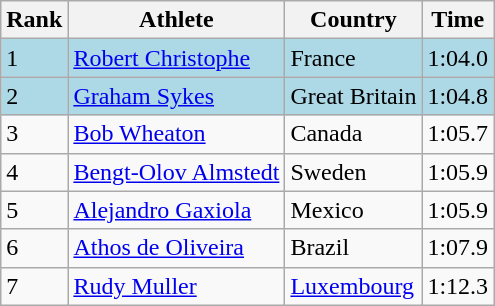<table class="wikitable">
<tr>
<th>Rank</th>
<th>Athlete</th>
<th>Country</th>
<th>Time</th>
</tr>
<tr bgcolor=lightblue>
<td>1</td>
<td><a href='#'>Robert Christophe</a></td>
<td>France</td>
<td>1:04.0</td>
</tr>
<tr bgcolor=lightblue>
<td>2</td>
<td><a href='#'>Graham Sykes</a></td>
<td>Great Britain</td>
<td>1:04.8</td>
</tr>
<tr>
<td>3</td>
<td><a href='#'>Bob Wheaton</a></td>
<td>Canada</td>
<td>1:05.7</td>
</tr>
<tr>
<td>4</td>
<td><a href='#'>Bengt-Olov Almstedt</a></td>
<td>Sweden</td>
<td>1:05.9</td>
</tr>
<tr>
<td>5</td>
<td><a href='#'>Alejandro Gaxiola</a></td>
<td>Mexico</td>
<td>1:05.9</td>
</tr>
<tr>
<td>6</td>
<td><a href='#'>Athos de Oliveira</a></td>
<td>Brazil</td>
<td>1:07.9</td>
</tr>
<tr>
<td>7</td>
<td><a href='#'>Rudy Muller</a></td>
<td><a href='#'>Luxembourg</a></td>
<td>1:12.3</td>
</tr>
</table>
